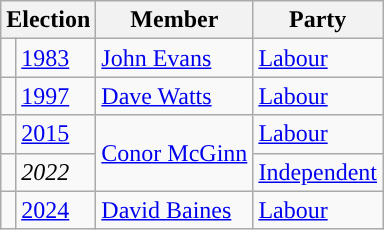<table class="wikitable">
<tr>
<th colspan=2>Election</th>
<th>Member</th>
<th>Party</th>
</tr>
<tr>
<td style="color:inherit;background-color: "></td>
<td><a href='#'>1983</a></td>
<td><a href='#'>John Evans</a></td>
<td><a href='#'>Labour</a></td>
</tr>
<tr>
<td style="color:inherit;background-color: "></td>
<td><a href='#'>1997</a></td>
<td><a href='#'>Dave Watts</a></td>
<td><a href='#'>Labour</a></td>
</tr>
<tr>
<td style="color:inherit;background-color: "></td>
<td><a href='#'>2015</a></td>
<td rowspan=2><a href='#'>Conor McGinn</a></td>
<td><a href='#'>Labour</a></td>
</tr>
<tr>
<td style="color:inherit;background-color: "></td>
<td><em>2022</em></td>
<td><a href='#'>Independent</a></td>
</tr>
<tr>
<td style="color:inherit;background-color: "></td>
<td><a href='#'>2024</a></td>
<td><a href='#'>David Baines</a></td>
<td><a href='#'>Labour</a></td>
</tr>
</table>
